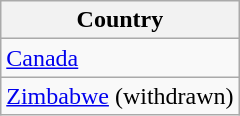<table class="wikitable">
<tr>
<th>Country</th>
</tr>
<tr>
<td> <a href='#'>Canada</a></td>
</tr>
<tr>
<td> <a href='#'>Zimbabwe</a> (withdrawn)</td>
</tr>
</table>
